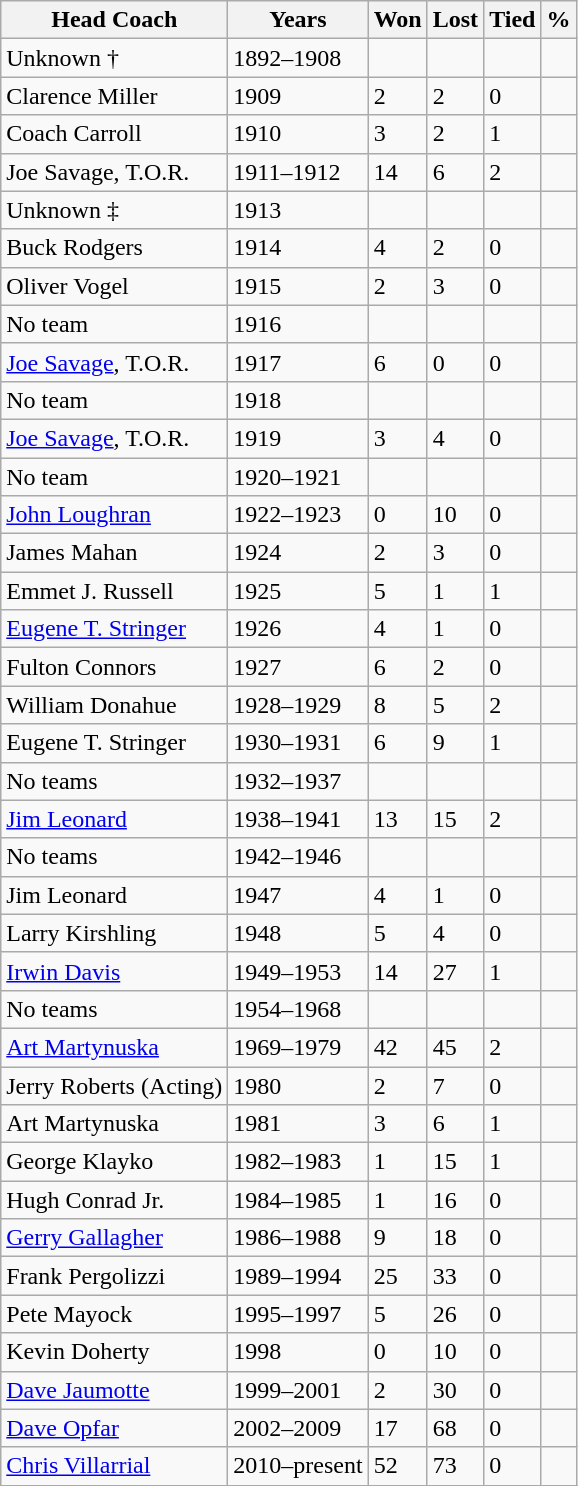<table class="wikitable sortable">
<tr>
<th>Head Coach</th>
<th>Years</th>
<th>Won</th>
<th>Lost</th>
<th>Tied</th>
<th>%</th>
</tr>
<tr>
<td>Unknown †</td>
<td>1892–1908</td>
<td></td>
<td></td>
<td></td>
<td></td>
</tr>
<tr>
<td>Clarence Miller</td>
<td>1909</td>
<td>2</td>
<td>2</td>
<td>0</td>
<td></td>
</tr>
<tr>
<td>Coach Carroll</td>
<td>1910</td>
<td>3</td>
<td>2</td>
<td>1</td>
<td></td>
</tr>
<tr>
<td>Joe Savage, T.O.R.</td>
<td>1911–1912</td>
<td>14</td>
<td>6</td>
<td>2</td>
<td></td>
</tr>
<tr>
<td>Unknown ‡</td>
<td>1913</td>
<td></td>
<td></td>
<td></td>
<td></td>
</tr>
<tr>
<td>Buck Rodgers</td>
<td>1914</td>
<td>4</td>
<td>2</td>
<td>0</td>
<td></td>
</tr>
<tr>
<td>Oliver Vogel</td>
<td>1915</td>
<td>2</td>
<td>3</td>
<td>0</td>
<td></td>
</tr>
<tr>
<td>No team</td>
<td>1916</td>
<td></td>
<td></td>
<td></td>
<td></td>
</tr>
<tr>
<td><a href='#'>Joe Savage</a>, T.O.R.</td>
<td>1917</td>
<td>6</td>
<td>0</td>
<td>0</td>
<td></td>
</tr>
<tr>
<td>No team</td>
<td>1918</td>
<td></td>
<td></td>
<td></td>
<td></td>
</tr>
<tr>
<td><a href='#'>Joe Savage</a>, T.O.R.</td>
<td>1919</td>
<td>3</td>
<td>4</td>
<td>0</td>
<td></td>
</tr>
<tr>
<td>No team</td>
<td>1920–1921</td>
<td></td>
<td></td>
<td></td>
<td></td>
</tr>
<tr>
<td><a href='#'>John Loughran</a></td>
<td>1922–1923</td>
<td>0</td>
<td>10</td>
<td>0</td>
<td></td>
</tr>
<tr>
<td>James Mahan</td>
<td>1924</td>
<td>2</td>
<td>3</td>
<td>0</td>
<td></td>
</tr>
<tr>
<td>Emmet J. Russell</td>
<td>1925</td>
<td>5</td>
<td>1</td>
<td>1</td>
<td></td>
</tr>
<tr>
<td><a href='#'>Eugene T. Stringer</a></td>
<td>1926</td>
<td>4</td>
<td>1</td>
<td>0</td>
<td></td>
</tr>
<tr>
<td>Fulton Connors</td>
<td>1927</td>
<td>6</td>
<td>2</td>
<td>0</td>
<td></td>
</tr>
<tr>
<td>William Donahue</td>
<td>1928–1929</td>
<td>8</td>
<td>5</td>
<td>2</td>
<td></td>
</tr>
<tr>
<td>Eugene T. Stringer</td>
<td>1930–1931</td>
<td>6</td>
<td>9</td>
<td>1</td>
<td></td>
</tr>
<tr>
<td>No teams</td>
<td>1932–1937</td>
<td></td>
<td></td>
<td></td>
<td></td>
</tr>
<tr>
<td><a href='#'>Jim Leonard</a></td>
<td>1938–1941</td>
<td>13</td>
<td>15</td>
<td>2</td>
<td> </td>
</tr>
<tr>
<td>No teams</td>
<td>1942–1946</td>
<td></td>
<td></td>
<td></td>
<td></td>
</tr>
<tr>
<td>Jim Leonard</td>
<td>1947</td>
<td>4</td>
<td>1</td>
<td>0</td>
<td></td>
</tr>
<tr>
<td>Larry Kirshling</td>
<td>1948</td>
<td>5</td>
<td>4</td>
<td>0</td>
<td></td>
</tr>
<tr>
<td><a href='#'>Irwin Davis</a></td>
<td>1949–1953</td>
<td>14</td>
<td>27</td>
<td>1</td>
<td></td>
</tr>
<tr>
<td>No teams</td>
<td>1954–1968</td>
<td></td>
<td></td>
<td></td>
<td></td>
</tr>
<tr>
<td><a href='#'>Art Martynuska</a></td>
<td>1969–1979</td>
<td>42</td>
<td>45</td>
<td>2</td>
<td></td>
</tr>
<tr>
<td>Jerry Roberts (Acting)</td>
<td>1980</td>
<td>2</td>
<td>7</td>
<td>0</td>
<td></td>
</tr>
<tr>
<td>Art Martynuska</td>
<td>1981</td>
<td>3</td>
<td>6</td>
<td>1</td>
<td></td>
</tr>
<tr>
<td>George Klayko</td>
<td>1982–1983</td>
<td>1</td>
<td>15</td>
<td>1</td>
<td></td>
</tr>
<tr>
<td>Hugh Conrad Jr.</td>
<td>1984–1985</td>
<td>1</td>
<td>16</td>
<td>0</td>
<td></td>
</tr>
<tr>
<td><a href='#'>Gerry Gallagher</a></td>
<td>1986–1988</td>
<td>9</td>
<td>18</td>
<td>0</td>
<td></td>
</tr>
<tr>
<td>Frank Pergolizzi</td>
<td>1989–1994</td>
<td>25</td>
<td>33</td>
<td>0</td>
<td></td>
</tr>
<tr>
<td>Pete Mayock</td>
<td>1995–1997</td>
<td>5</td>
<td>26</td>
<td>0</td>
<td></td>
</tr>
<tr>
<td>Kevin Doherty</td>
<td>1998</td>
<td>0</td>
<td>10</td>
<td>0</td>
<td></td>
</tr>
<tr>
<td><a href='#'>Dave Jaumotte</a></td>
<td>1999–2001</td>
<td>2</td>
<td>30</td>
<td>0</td>
<td></td>
</tr>
<tr>
<td><a href='#'>Dave Opfar</a></td>
<td>2002–2009</td>
<td>17</td>
<td>68</td>
<td>0</td>
<td></td>
</tr>
<tr>
<td><a href='#'>Chris Villarrial</a></td>
<td>2010–present</td>
<td>52</td>
<td>73</td>
<td>0</td>
<td></td>
</tr>
<tr>
</tr>
</table>
